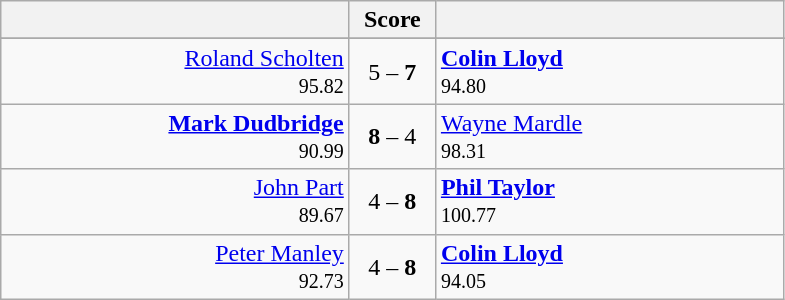<table class=wikitable style="text-align:center">
<tr>
<th width=225></th>
<th width=50>Score</th>
<th width=225></th>
</tr>
<tr align=center>
</tr>
<tr align=left>
<td align=right><a href='#'>Roland Scholten</a> <br> <small><span>95.82</span></small></td>
<td align=center>5 – <strong>7</strong></td>
<td> <strong><a href='#'>Colin Lloyd</a></strong><br> <small><span>94.80</span></small></td>
</tr>
<tr align=left>
<td align=right><strong><a href='#'>Mark Dudbridge</a></strong> <br> <small><span>90.99</span></small></td>
<td align=center><strong>8</strong> – 4</td>
<td> <a href='#'>Wayne Mardle</a><br> <small><span>98.31</span></small></td>
</tr>
<tr align=left>
<td align=right><a href='#'>John Part</a> <br> <small><span>89.67</span></small></td>
<td align=center>4 – <strong>8</strong></td>
<td> <strong><a href='#'>Phil Taylor</a></strong><br> <small><span>100.77</span></small></td>
</tr>
<tr align=left>
<td align=right><a href='#'>Peter Manley</a> <br> <small><span>92.73</span></small></td>
<td align=center>4 – <strong>8</strong></td>
<td> <strong><a href='#'>Colin Lloyd</a></strong><br> <small><span>94.05</span></small></td>
</tr>
</table>
